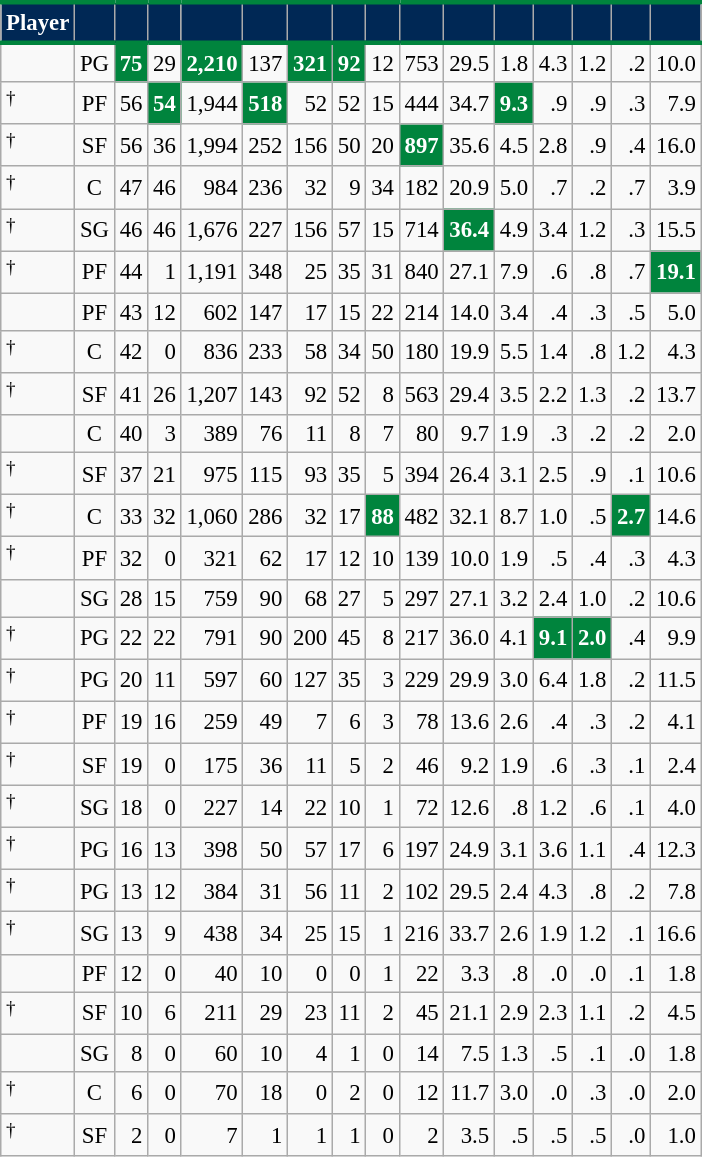<table class="wikitable sortable" style="font-size: 95%; text-align:right;">
<tr>
<th style="background:#002855; color:#FFFFFF; border-top:#00843D 3px solid; border-bottom:#00843D 3px solid;">Player</th>
<th style="background:#002855; color:#FFFFFF; border-top:#00843D 3px solid; border-bottom:#00843D 3px solid;"></th>
<th style="background:#002855; color:#FFFFFF; border-top:#00843D 3px solid; border-bottom:#00843D 3px solid;"></th>
<th style="background:#002855; color:#FFFFFF; border-top:#00843D 3px solid; border-bottom:#00843D 3px solid;"></th>
<th style="background:#002855; color:#FFFFFF; border-top:#00843D 3px solid; border-bottom:#00843D 3px solid;"></th>
<th style="background:#002855; color:#FFFFFF; border-top:#00843D 3px solid; border-bottom:#00843D 3px solid;"></th>
<th style="background:#002855; color:#FFFFFF; border-top:#00843D 3px solid; border-bottom:#00843D 3px solid;"></th>
<th style="background:#002855; color:#FFFFFF; border-top:#00843D 3px solid; border-bottom:#00843D 3px solid;"></th>
<th style="background:#002855; color:#FFFFFF; border-top:#00843D 3px solid; border-bottom:#00843D 3px solid;"></th>
<th style="background:#002855; color:#FFFFFF; border-top:#00843D 3px solid; border-bottom:#00843D 3px solid;"></th>
<th style="background:#002855; color:#FFFFFF; border-top:#00843D 3px solid; border-bottom:#00843D 3px solid;"></th>
<th style="background:#002855; color:#FFFFFF; border-top:#00843D 3px solid; border-bottom:#00843D 3px solid;"></th>
<th style="background:#002855; color:#FFFFFF; border-top:#00843D 3px solid; border-bottom:#00843D 3px solid;"></th>
<th style="background:#002855; color:#FFFFFF; border-top:#00843D 3px solid; border-bottom:#00843D 3px solid;"></th>
<th style="background:#002855; color:#FFFFFF; border-top:#00843D 3px solid; border-bottom:#00843D 3px solid;"></th>
<th style="background:#002855; color:#FFFFFF; border-top:#00843D 3px solid; border-bottom:#00843D 3px solid;"></th>
</tr>
<tr>
<td style="text-align:left;"></td>
<td style="text-align:center;">PG</td>
<td style="background:#00843D; color:#FFFFFF;"><strong>75</strong></td>
<td>29</td>
<td style="background:#00843D; color:#FFFFFF;"><strong>2,210</strong></td>
<td>137</td>
<td style="background:#00843D; color:#FFFFFF;"><strong>321</strong></td>
<td style="background:#00843D; color:#FFFFFF;"><strong>92</strong></td>
<td>12</td>
<td>753</td>
<td>29.5</td>
<td>1.8</td>
<td>4.3</td>
<td>1.2</td>
<td>.2</td>
<td>10.0</td>
</tr>
<tr>
<td style="text-align:left;"><sup>†</sup></td>
<td style="text-align:center;">PF</td>
<td>56</td>
<td style="background:#00843D; color:#FFFFFF;"><strong>54</strong></td>
<td>1,944</td>
<td style="background:#00843D; color:#FFFFFF;"><strong>518</strong></td>
<td>52</td>
<td>52</td>
<td>15</td>
<td>444</td>
<td>34.7</td>
<td style="background:#00843D; color:#FFFFFF;"><strong>9.3</strong></td>
<td>.9</td>
<td>.9</td>
<td>.3</td>
<td>7.9</td>
</tr>
<tr>
<td style="text-align:left;"><sup>†</sup></td>
<td style="text-align:center;">SF</td>
<td>56</td>
<td>36</td>
<td>1,994</td>
<td>252</td>
<td>156</td>
<td>50</td>
<td>20</td>
<td style="background:#00843D; color:#FFFFFF;"><strong>897</strong></td>
<td>35.6</td>
<td>4.5</td>
<td>2.8</td>
<td>.9</td>
<td>.4</td>
<td>16.0</td>
</tr>
<tr>
<td style="text-align:left;"><sup>†</sup></td>
<td style="text-align:center;">C</td>
<td>47</td>
<td>46</td>
<td>984</td>
<td>236</td>
<td>32</td>
<td>9</td>
<td>34</td>
<td>182</td>
<td>20.9</td>
<td>5.0</td>
<td>.7</td>
<td>.2</td>
<td>.7</td>
<td>3.9</td>
</tr>
<tr>
<td style="text-align:left;"><sup>†</sup></td>
<td style="text-align:center;">SG</td>
<td>46</td>
<td>46</td>
<td>1,676</td>
<td>227</td>
<td>156</td>
<td>57</td>
<td>15</td>
<td>714</td>
<td style="background:#00843D; color:#FFFFFF;"><strong>36.4</strong></td>
<td>4.9</td>
<td>3.4</td>
<td>1.2</td>
<td>.3</td>
<td>15.5</td>
</tr>
<tr>
<td style="text-align:left;"><sup>†</sup></td>
<td style="text-align:center;">PF</td>
<td>44</td>
<td>1</td>
<td>1,191</td>
<td>348</td>
<td>25</td>
<td>35</td>
<td>31</td>
<td>840</td>
<td>27.1</td>
<td>7.9</td>
<td>.6</td>
<td>.8</td>
<td>.7</td>
<td style="background:#00843D; color:#FFFFFF;"><strong>19.1</strong></td>
</tr>
<tr>
<td style="text-align:left;"></td>
<td style="text-align:center;">PF</td>
<td>43</td>
<td>12</td>
<td>602</td>
<td>147</td>
<td>17</td>
<td>15</td>
<td>22</td>
<td>214</td>
<td>14.0</td>
<td>3.4</td>
<td>.4</td>
<td>.3</td>
<td>.5</td>
<td>5.0</td>
</tr>
<tr>
<td style="text-align:left;"><sup>†</sup></td>
<td style="text-align:center;">C</td>
<td>42</td>
<td>0</td>
<td>836</td>
<td>233</td>
<td>58</td>
<td>34</td>
<td>50</td>
<td>180</td>
<td>19.9</td>
<td>5.5</td>
<td>1.4</td>
<td>.8</td>
<td>1.2</td>
<td>4.3</td>
</tr>
<tr>
<td style="text-align:left;"><sup>†</sup></td>
<td style="text-align:center;">SF</td>
<td>41</td>
<td>26</td>
<td>1,207</td>
<td>143</td>
<td>92</td>
<td>52</td>
<td>8</td>
<td>563</td>
<td>29.4</td>
<td>3.5</td>
<td>2.2</td>
<td>1.3</td>
<td>.2</td>
<td>13.7</td>
</tr>
<tr>
<td style="text-align:left;"></td>
<td style="text-align:center;">C</td>
<td>40</td>
<td>3</td>
<td>389</td>
<td>76</td>
<td>11</td>
<td>8</td>
<td>7</td>
<td>80</td>
<td>9.7</td>
<td>1.9</td>
<td>.3</td>
<td>.2</td>
<td>.2</td>
<td>2.0</td>
</tr>
<tr>
<td style="text-align:left;"><sup>†</sup></td>
<td style="text-align:center;">SF</td>
<td>37</td>
<td>21</td>
<td>975</td>
<td>115</td>
<td>93</td>
<td>35</td>
<td>5</td>
<td>394</td>
<td>26.4</td>
<td>3.1</td>
<td>2.5</td>
<td>.9</td>
<td>.1</td>
<td>10.6</td>
</tr>
<tr>
<td style="text-align:left;"><sup>†</sup></td>
<td style="text-align:center;">C</td>
<td>33</td>
<td>32</td>
<td>1,060</td>
<td>286</td>
<td>32</td>
<td>17</td>
<td style="background:#00843D; color:#FFFFFF;"><strong>88</strong></td>
<td>482</td>
<td>32.1</td>
<td>8.7</td>
<td>1.0</td>
<td>.5</td>
<td style="background:#00843D; color:#FFFFFF;"><strong>2.7</strong></td>
<td>14.6</td>
</tr>
<tr>
<td style="text-align:left;"><sup>†</sup></td>
<td style="text-align:center;">PF</td>
<td>32</td>
<td>0</td>
<td>321</td>
<td>62</td>
<td>17</td>
<td>12</td>
<td>10</td>
<td>139</td>
<td>10.0</td>
<td>1.9</td>
<td>.5</td>
<td>.4</td>
<td>.3</td>
<td>4.3</td>
</tr>
<tr>
<td style="text-align:left;"></td>
<td style="text-align:center;">SG</td>
<td>28</td>
<td>15</td>
<td>759</td>
<td>90</td>
<td>68</td>
<td>27</td>
<td>5</td>
<td>297</td>
<td>27.1</td>
<td>3.2</td>
<td>2.4</td>
<td>1.0</td>
<td>.2</td>
<td>10.6</td>
</tr>
<tr>
<td style="text-align:left;"><sup>†</sup></td>
<td style="text-align:center;">PG</td>
<td>22</td>
<td>22</td>
<td>791</td>
<td>90</td>
<td>200</td>
<td>45</td>
<td>8</td>
<td>217</td>
<td>36.0</td>
<td>4.1</td>
<td style="background:#00843D; color:#FFFFFF;"><strong>9.1</strong></td>
<td style="background:#00843D; color:#FFFFFF;"><strong>2.0</strong></td>
<td>.4</td>
<td>9.9</td>
</tr>
<tr>
<td style="text-align:left;"><sup>†</sup></td>
<td style="text-align:center;">PG</td>
<td>20</td>
<td>11</td>
<td>597</td>
<td>60</td>
<td>127</td>
<td>35</td>
<td>3</td>
<td>229</td>
<td>29.9</td>
<td>3.0</td>
<td>6.4</td>
<td>1.8</td>
<td>.2</td>
<td>11.5</td>
</tr>
<tr>
<td style="text-align:left;"><sup>†</sup></td>
<td style="text-align:center;">PF</td>
<td>19</td>
<td>16</td>
<td>259</td>
<td>49</td>
<td>7</td>
<td>6</td>
<td>3</td>
<td>78</td>
<td>13.6</td>
<td>2.6</td>
<td>.4</td>
<td>.3</td>
<td>.2</td>
<td>4.1</td>
</tr>
<tr>
<td style="text-align:left;"><sup>†</sup></td>
<td style="text-align:center;">SF</td>
<td>19</td>
<td>0</td>
<td>175</td>
<td>36</td>
<td>11</td>
<td>5</td>
<td>2</td>
<td>46</td>
<td>9.2</td>
<td>1.9</td>
<td>.6</td>
<td>.3</td>
<td>.1</td>
<td>2.4</td>
</tr>
<tr>
<td style="text-align:left;"><sup>†</sup></td>
<td style="text-align:center;">SG</td>
<td>18</td>
<td>0</td>
<td>227</td>
<td>14</td>
<td>22</td>
<td>10</td>
<td>1</td>
<td>72</td>
<td>12.6</td>
<td>.8</td>
<td>1.2</td>
<td>.6</td>
<td>.1</td>
<td>4.0</td>
</tr>
<tr>
<td style="text-align:left;"><sup>†</sup></td>
<td style="text-align:center;">PG</td>
<td>16</td>
<td>13</td>
<td>398</td>
<td>50</td>
<td>57</td>
<td>17</td>
<td>6</td>
<td>197</td>
<td>24.9</td>
<td>3.1</td>
<td>3.6</td>
<td>1.1</td>
<td>.4</td>
<td>12.3</td>
</tr>
<tr>
<td style="text-align:left;"><sup>†</sup></td>
<td style="text-align:center;">PG</td>
<td>13</td>
<td>12</td>
<td>384</td>
<td>31</td>
<td>56</td>
<td>11</td>
<td>2</td>
<td>102</td>
<td>29.5</td>
<td>2.4</td>
<td>4.3</td>
<td>.8</td>
<td>.2</td>
<td>7.8</td>
</tr>
<tr>
<td style="text-align:left;"><sup>†</sup></td>
<td style="text-align:center;">SG</td>
<td>13</td>
<td>9</td>
<td>438</td>
<td>34</td>
<td>25</td>
<td>15</td>
<td>1</td>
<td>216</td>
<td>33.7</td>
<td>2.6</td>
<td>1.9</td>
<td>1.2</td>
<td>.1</td>
<td>16.6</td>
</tr>
<tr>
<td style="text-align:left;"></td>
<td style="text-align:center;">PF</td>
<td>12</td>
<td>0</td>
<td>40</td>
<td>10</td>
<td>0</td>
<td>0</td>
<td>1</td>
<td>22</td>
<td>3.3</td>
<td>.8</td>
<td>.0</td>
<td>.0</td>
<td>.1</td>
<td>1.8</td>
</tr>
<tr>
<td style="text-align:left;"><sup>†</sup></td>
<td style="text-align:center;">SF</td>
<td>10</td>
<td>6</td>
<td>211</td>
<td>29</td>
<td>23</td>
<td>11</td>
<td>2</td>
<td>45</td>
<td>21.1</td>
<td>2.9</td>
<td>2.3</td>
<td>1.1</td>
<td>.2</td>
<td>4.5</td>
</tr>
<tr>
<td style="text-align:left;"></td>
<td style="text-align:center;">SG</td>
<td>8</td>
<td>0</td>
<td>60</td>
<td>10</td>
<td>4</td>
<td>1</td>
<td>0</td>
<td>14</td>
<td>7.5</td>
<td>1.3</td>
<td>.5</td>
<td>.1</td>
<td>.0</td>
<td>1.8</td>
</tr>
<tr>
<td style="text-align:left;"><sup>†</sup></td>
<td style="text-align:center;">C</td>
<td>6</td>
<td>0</td>
<td>70</td>
<td>18</td>
<td>0</td>
<td>2</td>
<td>0</td>
<td>12</td>
<td>11.7</td>
<td>3.0</td>
<td>.0</td>
<td>.3</td>
<td>.0</td>
<td>2.0</td>
</tr>
<tr>
<td style="text-align:left;"><sup>†</sup></td>
<td style="text-align:center;">SF</td>
<td>2</td>
<td>0</td>
<td>7</td>
<td>1</td>
<td>1</td>
<td>1</td>
<td>0</td>
<td>2</td>
<td>3.5</td>
<td>.5</td>
<td>.5</td>
<td>.5</td>
<td>.0</td>
<td>1.0</td>
</tr>
</table>
